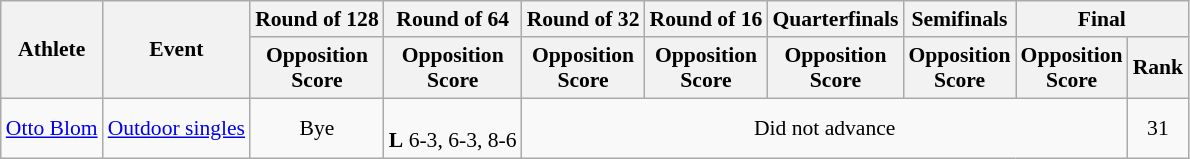<table class=wikitable style="font-size:90%">
<tr>
<th rowspan="2">Athlete</th>
<th rowspan="2">Event</th>
<th>Round of 128</th>
<th>Round of 64</th>
<th>Round of 32</th>
<th>Round of 16</th>
<th>Quarterfinals</th>
<th>Semifinals</th>
<th colspan="2">Final</th>
</tr>
<tr>
<th>Opposition<br>Score</th>
<th>Opposition<br>Score</th>
<th>Opposition<br>Score</th>
<th>Opposition<br>Score</th>
<th>Opposition<br>Score</th>
<th>Opposition<br>Score</th>
<th>Opposition<br>Score</th>
<th>Rank</th>
</tr>
<tr>
<td><a href='#'>Otto Blom</a></td>
<td><a href='#'>Outdoor singles</a></td>
<td align=center>Bye</td>
<td align=center> <br> <strong>L</strong> 6-3, 6-3, 8-6</td>
<td align=center colspan=5>Did not advance</td>
<td align=center>31</td>
</tr>
</table>
